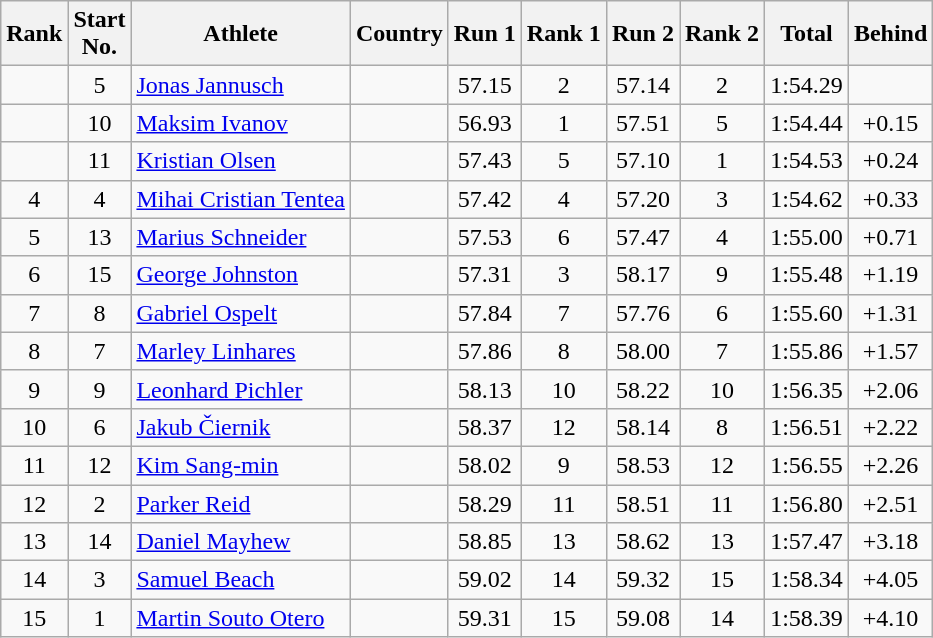<table class="wikitable sortable" style="text-align:center">
<tr>
<th>Rank</th>
<th>Start<br>No.</th>
<th>Athlete</th>
<th>Country</th>
<th>Run 1</th>
<th>Rank 1</th>
<th>Run 2</th>
<th>Rank 2</th>
<th>Total</th>
<th>Behind</th>
</tr>
<tr>
<td></td>
<td>5</td>
<td align=left><a href='#'>Jonas Jannusch</a></td>
<td align=left></td>
<td>57.15</td>
<td>2</td>
<td>57.14</td>
<td>2</td>
<td>1:54.29</td>
<td></td>
</tr>
<tr>
<td></td>
<td>10</td>
<td align=left><a href='#'>Maksim Ivanov</a></td>
<td align=left></td>
<td>56.93</td>
<td>1</td>
<td>57.51</td>
<td>5</td>
<td>1:54.44</td>
<td>+0.15</td>
</tr>
<tr>
<td></td>
<td>11</td>
<td align=left><a href='#'>Kristian Olsen</a></td>
<td align=left></td>
<td>57.43</td>
<td>5</td>
<td>57.10</td>
<td>1</td>
<td>1:54.53</td>
<td>+0.24</td>
</tr>
<tr>
<td>4</td>
<td>4</td>
<td align=left><a href='#'>Mihai Cristian Tentea</a></td>
<td align=left></td>
<td>57.42</td>
<td>4</td>
<td>57.20</td>
<td>3</td>
<td>1:54.62</td>
<td>+0.33</td>
</tr>
<tr>
<td>5</td>
<td>13</td>
<td align=left><a href='#'>Marius Schneider</a></td>
<td align=left></td>
<td>57.53</td>
<td>6</td>
<td>57.47</td>
<td>4</td>
<td>1:55.00</td>
<td>+0.71</td>
</tr>
<tr>
<td>6</td>
<td>15</td>
<td align=left><a href='#'>George Johnston</a></td>
<td align=left></td>
<td>57.31</td>
<td>3</td>
<td>58.17</td>
<td>9</td>
<td>1:55.48</td>
<td>+1.19</td>
</tr>
<tr>
<td>7</td>
<td>8</td>
<td align=left><a href='#'>Gabriel Ospelt</a></td>
<td align=left></td>
<td>57.84</td>
<td>7</td>
<td>57.76</td>
<td>6</td>
<td>1:55.60</td>
<td>+1.31</td>
</tr>
<tr>
<td>8</td>
<td>7</td>
<td align=left><a href='#'>Marley Linhares</a></td>
<td align=left></td>
<td>57.86</td>
<td>8</td>
<td>58.00</td>
<td>7</td>
<td>1:55.86</td>
<td>+1.57</td>
</tr>
<tr>
<td>9</td>
<td>9</td>
<td align=left><a href='#'>Leonhard Pichler</a></td>
<td align=left></td>
<td>58.13</td>
<td>10</td>
<td>58.22</td>
<td>10</td>
<td>1:56.35</td>
<td>+2.06</td>
</tr>
<tr>
<td>10</td>
<td>6</td>
<td align=left><a href='#'>Jakub Čiernik</a></td>
<td align=left></td>
<td>58.37</td>
<td>12</td>
<td>58.14</td>
<td>8</td>
<td>1:56.51</td>
<td>+2.22</td>
</tr>
<tr>
<td>11</td>
<td>12</td>
<td align=left><a href='#'>Kim Sang-min</a></td>
<td align=left></td>
<td>58.02</td>
<td>9</td>
<td>58.53</td>
<td>12</td>
<td>1:56.55</td>
<td>+2.26</td>
</tr>
<tr>
<td>12</td>
<td>2</td>
<td align=left><a href='#'>Parker Reid</a></td>
<td align=left></td>
<td>58.29</td>
<td>11</td>
<td>58.51</td>
<td>11</td>
<td>1:56.80</td>
<td>+2.51</td>
</tr>
<tr>
<td>13</td>
<td>14</td>
<td align=left><a href='#'>Daniel Mayhew</a></td>
<td align=left></td>
<td>58.85</td>
<td>13</td>
<td>58.62</td>
<td>13</td>
<td>1:57.47</td>
<td>+3.18</td>
</tr>
<tr>
<td>14</td>
<td>3</td>
<td align=left><a href='#'>Samuel Beach</a></td>
<td align=left></td>
<td>59.02</td>
<td>14</td>
<td>59.32</td>
<td>15</td>
<td>1:58.34</td>
<td>+4.05</td>
</tr>
<tr>
<td>15</td>
<td>1</td>
<td align=left><a href='#'>Martin Souto Otero</a></td>
<td align=left></td>
<td>59.31</td>
<td>15</td>
<td>59.08</td>
<td>14</td>
<td>1:58.39</td>
<td>+4.10</td>
</tr>
</table>
